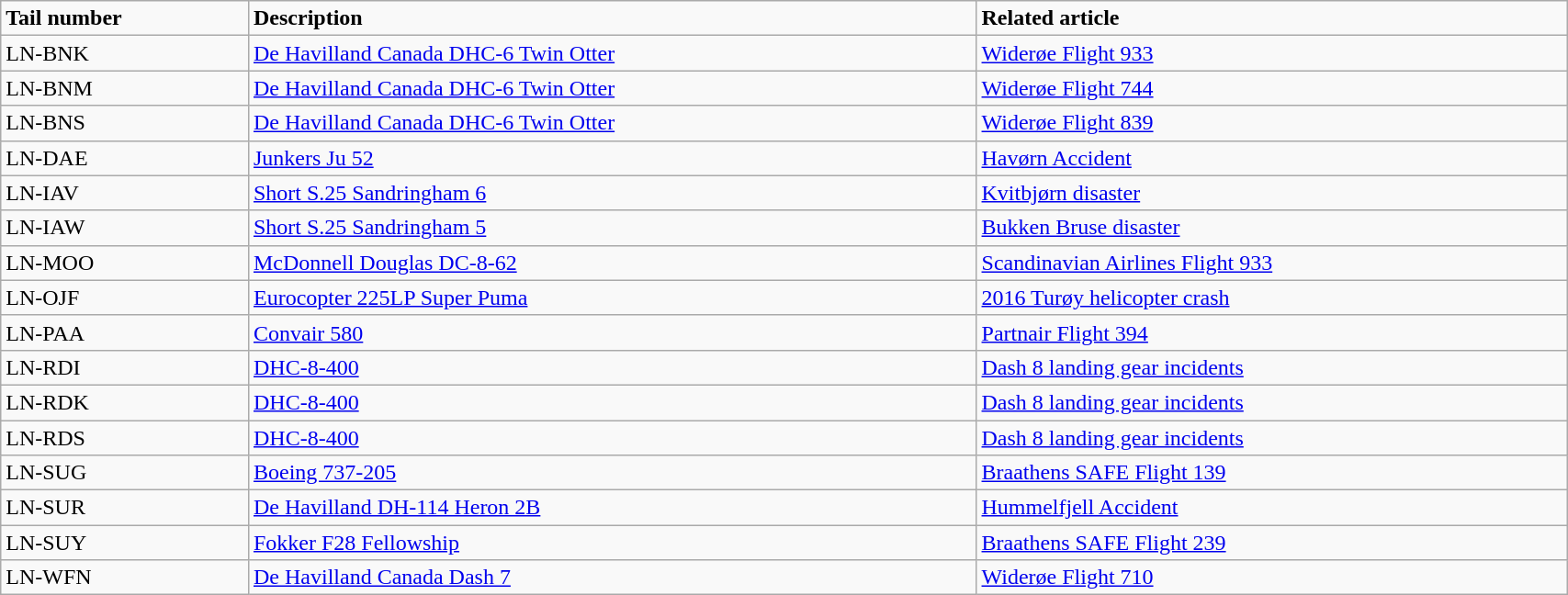<table class="wikitable" width="90%">
<tr>
<td><strong>Tail number</strong></td>
<td><strong>Description</strong></td>
<td><strong>Related article</strong></td>
</tr>
<tr>
<td>LN-BNK</td>
<td><a href='#'>De Havilland Canada DHC-6 Twin Otter</a></td>
<td><a href='#'>Widerøe Flight 933</a></td>
</tr>
<tr>
<td>LN-BNM</td>
<td><a href='#'>De Havilland Canada DHC-6 Twin Otter</a></td>
<td><a href='#'>Widerøe Flight 744</a></td>
</tr>
<tr>
<td>LN-BNS</td>
<td><a href='#'>De Havilland Canada DHC-6 Twin Otter</a></td>
<td><a href='#'>Widerøe Flight 839</a></td>
</tr>
<tr>
<td>LN-DAE</td>
<td><a href='#'>Junkers Ju 52</a></td>
<td><a href='#'>Havørn Accident</a></td>
</tr>
<tr>
<td>LN-IAV</td>
<td><a href='#'>Short S.25 Sandringham 6</a></td>
<td><a href='#'>Kvitbjørn disaster</a></td>
</tr>
<tr>
<td>LN-IAW</td>
<td><a href='#'>Short S.25 Sandringham 5</a></td>
<td><a href='#'>Bukken Bruse disaster</a></td>
</tr>
<tr>
<td>LN-MOO</td>
<td><a href='#'>McDonnell Douglas DC-8-62</a></td>
<td><a href='#'>Scandinavian Airlines Flight 933</a></td>
</tr>
<tr>
<td>LN-OJF</td>
<td><a href='#'>Eurocopter 225LP Super Puma</a></td>
<td><a href='#'>2016 Turøy helicopter crash</a></td>
</tr>
<tr>
<td>LN-PAA</td>
<td><a href='#'>Convair 580</a></td>
<td><a href='#'>Partnair Flight 394</a></td>
</tr>
<tr>
<td>LN-RDI</td>
<td><a href='#'>DHC-8-400</a></td>
<td><a href='#'>Dash 8 landing gear incidents</a></td>
</tr>
<tr>
<td>LN-RDK</td>
<td><a href='#'>DHC-8-400</a></td>
<td><a href='#'>Dash 8 landing gear incidents</a></td>
</tr>
<tr>
<td>LN-RDS</td>
<td><a href='#'>DHC-8-400</a></td>
<td><a href='#'>Dash 8 landing gear incidents</a></td>
</tr>
<tr>
<td>LN-SUG</td>
<td><a href='#'>Boeing 737-205</a></td>
<td><a href='#'>Braathens SAFE Flight 139</a></td>
</tr>
<tr>
<td>LN-SUR</td>
<td><a href='#'>De Havilland DH-114 Heron 2B</a></td>
<td><a href='#'>Hummelfjell Accident</a></td>
</tr>
<tr>
<td>LN-SUY</td>
<td><a href='#'>Fokker F28 Fellowship</a></td>
<td><a href='#'>Braathens SAFE Flight 239</a></td>
</tr>
<tr>
<td>LN-WFN</td>
<td><a href='#'>De Havilland Canada Dash 7</a></td>
<td><a href='#'>Widerøe Flight 710</a></td>
</tr>
</table>
